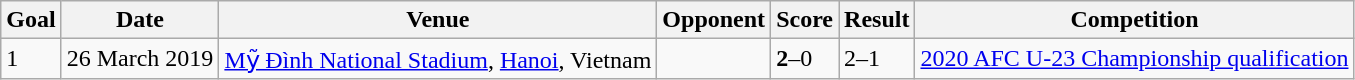<table class="wikitable">
<tr>
<th>Goal</th>
<th>Date</th>
<th>Venue</th>
<th>Opponent</th>
<th>Score</th>
<th>Result</th>
<th>Competition</th>
</tr>
<tr>
<td>1</td>
<td>26 March 2019</td>
<td><a href='#'>Mỹ Đình National Stadium</a>, <a href='#'>Hanoi</a>, Vietnam</td>
<td></td>
<td><strong>2</strong>–0</td>
<td>2–1</td>
<td><a href='#'>2020 AFC U-23 Championship qualification</a></td>
</tr>
</table>
